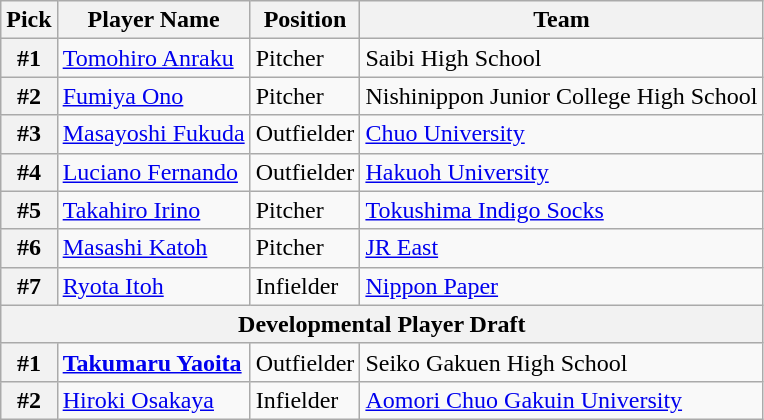<table class="wikitable">
<tr>
<th>Pick</th>
<th>Player Name</th>
<th>Position</th>
<th>Team</th>
</tr>
<tr>
<th>#1</th>
<td><a href='#'>Tomohiro Anraku</a></td>
<td>Pitcher</td>
<td>Saibi High School</td>
</tr>
<tr>
<th>#2</th>
<td><a href='#'>Fumiya Ono</a></td>
<td>Pitcher</td>
<td>Nishinippon Junior College High School</td>
</tr>
<tr>
<th>#3</th>
<td><a href='#'>Masayoshi Fukuda</a></td>
<td>Outfielder</td>
<td><a href='#'>Chuo University</a></td>
</tr>
<tr>
<th>#4</th>
<td><a href='#'>Luciano Fernando</a></td>
<td>Outfielder</td>
<td><a href='#'>Hakuoh University</a></td>
</tr>
<tr>
<th>#5</th>
<td><a href='#'>Takahiro Irino</a></td>
<td>Pitcher</td>
<td><a href='#'>Tokushima Indigo Socks</a></td>
</tr>
<tr>
<th>#6</th>
<td><a href='#'>Masashi Katoh</a></td>
<td>Pitcher</td>
<td><a href='#'>JR East</a></td>
</tr>
<tr>
<th>#7</th>
<td><a href='#'>Ryota Itoh</a></td>
<td>Infielder</td>
<td><a href='#'>Nippon Paper</a></td>
</tr>
<tr>
<th colspan="5">Developmental Player Draft</th>
</tr>
<tr>
<th>#1</th>
<td><strong><a href='#'>Takumaru Yaoita</a></strong></td>
<td>Outfielder</td>
<td>Seiko Gakuen High School</td>
</tr>
<tr>
<th>#2</th>
<td><a href='#'>Hiroki Osakaya</a></td>
<td>Infielder</td>
<td><a href='#'>Aomori Chuo Gakuin University</a></td>
</tr>
</table>
